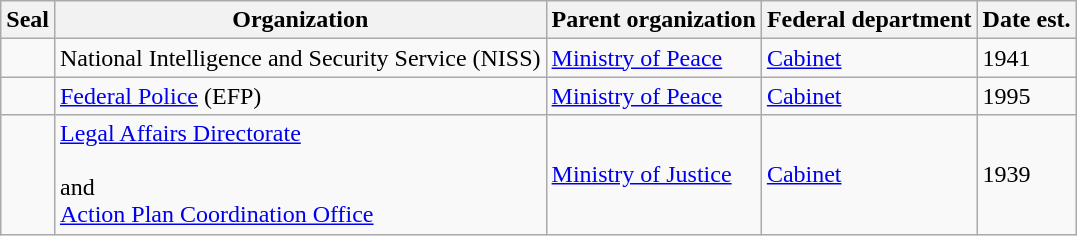<table class="wikitable sortable">
<tr>
<th>Seal</th>
<th>Organization</th>
<th>Parent organization</th>
<th>Federal department</th>
<th>Date est.</th>
</tr>
<tr>
<td></td>
<td>National Intelligence and Security Service (NISS)</td>
<td><a href='#'>Ministry of Peace</a></td>
<td><a href='#'>Cabinet</a></td>
<td>1941</td>
</tr>
<tr>
<td></td>
<td><a href='#'>Federal Police</a> (EFP)</td>
<td><a href='#'>Ministry of Peace</a></td>
<td><a href='#'>Cabinet</a></td>
<td>1995</td>
</tr>
<tr>
<td></td>
<td><a href='#'>Legal Affairs Directorate</a><br><br>and
<br><a href='#'>Action Plan Coordination Office</a></td>
<td><a href='#'>Ministry of Justice</a></td>
<td><a href='#'>Cabinet</a></td>
<td>1939</td>
</tr>
</table>
